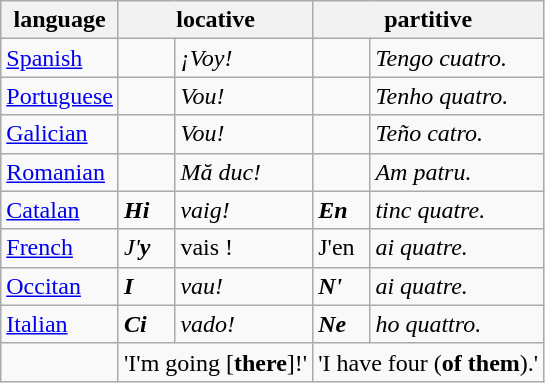<table class="wikitable">
<tr>
<th>language</th>
<th colspan="2">locative</th>
<th colspan="2">partitive</th>
</tr>
<tr>
<td><a href='#'>Spanish</a></td>
<td></td>
<td><em>¡Voy!</em></td>
<td></td>
<td><em>Tengo cuatro.</em></td>
</tr>
<tr>
<td><a href='#'>Portuguese</a></td>
<td></td>
<td><em>Vou!</em></td>
<td></td>
<td><em>Tenho quatro.</em></td>
</tr>
<tr>
<td><a href='#'>Galician</a></td>
<td></td>
<td><em>Vou!</em></td>
<td></td>
<td><em>Teño catro.</em></td>
</tr>
<tr>
<td><a href='#'>Romanian</a></td>
<td></td>
<td><em>Mă duc!</em></td>
<td></td>
<td><em>Am patru.</em></td>
</tr>
<tr>
<td><a href='#'>Catalan</a></td>
<td><strong><em>Hi</em></strong></td>
<td><em>vaig!</em></td>
<td><strong><em>En</em></strong></td>
<td><em>tinc quatre.</em></td>
</tr>
<tr>
<td><a href='#'>French</a></td>
<td><em>J'<strong>y<strong><em></td>
<td></em>vais !<em></td>
<td></em>J'</strong>en</em></strong></td>
<td><em>ai quatre.</em></td>
</tr>
<tr>
<td><a href='#'>Occitan</a></td>
<td><strong><em>I</em></strong></td>
<td><em>vau!</em></td>
<td><strong><em>N'</em></strong></td>
<td><em>ai quatre.</em></td>
</tr>
<tr>
<td><a href='#'>Italian</a></td>
<td><strong><em>Ci</em></strong></td>
<td><em>vado!</em></td>
<td><strong><em>Ne</em></strong></td>
<td><em>ho quattro.</em></td>
</tr>
<tr>
<td></td>
<td colspan="2">'I'm going [<strong>there</strong>]!'</td>
<td colspan="2">'I have four (<strong>of them</strong>).'</td>
</tr>
</table>
